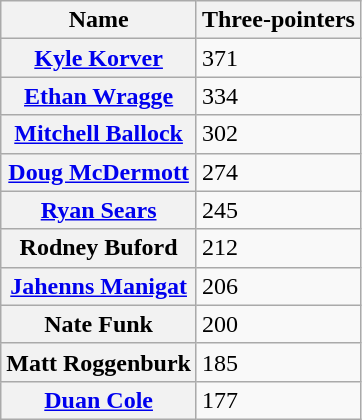<table class="wikitable plainrowheaders">
<tr>
<th>Name</th>
<th>Three-pointers</th>
</tr>
<tr>
<th scope="row"><a href='#'>Kyle Korver</a></th>
<td>371</td>
</tr>
<tr>
<th scope="row"><a href='#'>Ethan Wragge</a></th>
<td>334</td>
</tr>
<tr>
<th scope="row"><a href='#'>Mitchell Ballock</a></th>
<td>302</td>
</tr>
<tr>
<th scope="row"><a href='#'>Doug McDermott</a></th>
<td>274</td>
</tr>
<tr>
<th scope="row"><a href='#'>Ryan Sears</a></th>
<td>245</td>
</tr>
<tr>
<th scope="row">Rodney Buford</th>
<td>212</td>
</tr>
<tr>
<th scope="row"><a href='#'>Jahenns Manigat</a></th>
<td>206</td>
</tr>
<tr>
<th scope="row">Nate Funk</th>
<td>200</td>
</tr>
<tr>
<th scope="row">Matt Roggenburk</th>
<td>185</td>
</tr>
<tr>
<th scope="row"><a href='#'>Duan Cole</a></th>
<td>177</td>
</tr>
</table>
